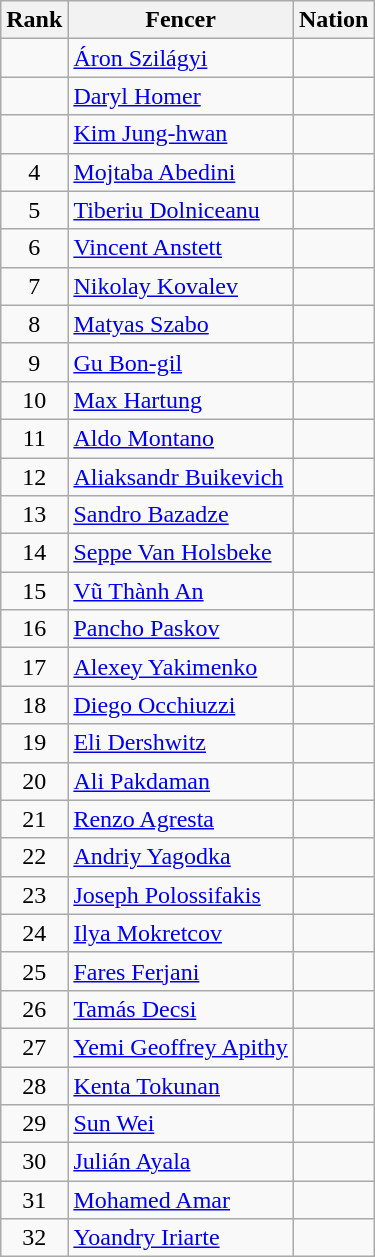<table class="wikitable sortable" style="text-align: center;">
<tr>
<th>Rank</th>
<th>Fencer</th>
<th>Nation</th>
</tr>
<tr>
<td></td>
<td align=left><a href='#'>Áron Szilágyi</a></td>
<td align=left></td>
</tr>
<tr>
<td></td>
<td align=left><a href='#'>Daryl Homer</a></td>
<td align=left></td>
</tr>
<tr>
<td></td>
<td align=left><a href='#'>Kim Jung-hwan</a></td>
<td align=left></td>
</tr>
<tr>
<td>4</td>
<td align=left><a href='#'>Mojtaba Abedini</a></td>
<td align=left></td>
</tr>
<tr>
<td>5</td>
<td align=left><a href='#'>Tiberiu Dolniceanu</a></td>
<td align=left></td>
</tr>
<tr>
<td>6</td>
<td align=left><a href='#'>Vincent Anstett</a></td>
<td align=left></td>
</tr>
<tr>
<td>7</td>
<td align=left><a href='#'>Nikolay Kovalev</a></td>
<td align=left></td>
</tr>
<tr>
<td>8</td>
<td align=left><a href='#'>Matyas Szabo</a></td>
<td align=left></td>
</tr>
<tr>
<td>9</td>
<td align=left><a href='#'>Gu Bon-gil</a></td>
<td align=left></td>
</tr>
<tr>
<td>10</td>
<td align=left><a href='#'>Max Hartung</a></td>
<td align=left></td>
</tr>
<tr>
<td>11</td>
<td align=left><a href='#'>Aldo Montano</a></td>
<td align=left></td>
</tr>
<tr>
<td>12</td>
<td align=left><a href='#'>Aliaksandr Buikevich</a></td>
<td align=left></td>
</tr>
<tr>
<td>13</td>
<td align=left><a href='#'>Sandro Bazadze</a></td>
<td align=left></td>
</tr>
<tr>
<td>14</td>
<td align=left><a href='#'>Seppe Van Holsbeke</a></td>
<td align=left></td>
</tr>
<tr>
<td>15</td>
<td align=left><a href='#'>Vũ Thành An</a></td>
<td align=left></td>
</tr>
<tr>
<td>16</td>
<td align=left><a href='#'>Pancho Paskov</a></td>
<td align=left></td>
</tr>
<tr>
<td>17</td>
<td align=left><a href='#'>Alexey Yakimenko</a></td>
<td align=left></td>
</tr>
<tr>
<td>18</td>
<td align=left><a href='#'>Diego Occhiuzzi</a></td>
<td align=left></td>
</tr>
<tr>
<td>19</td>
<td align=left><a href='#'>Eli Dershwitz</a></td>
<td align=left></td>
</tr>
<tr>
<td>20</td>
<td align=left><a href='#'>Ali Pakdaman</a></td>
<td align=left></td>
</tr>
<tr>
<td>21</td>
<td align=left><a href='#'>Renzo Agresta</a></td>
<td align=left></td>
</tr>
<tr>
<td>22</td>
<td align=left><a href='#'>Andriy Yagodka</a></td>
<td align=left></td>
</tr>
<tr>
<td>23</td>
<td align=left><a href='#'>Joseph Polossifakis</a></td>
<td align=left></td>
</tr>
<tr>
<td>24</td>
<td align=left><a href='#'>Ilya Mokretcov</a></td>
<td align=left></td>
</tr>
<tr>
<td>25</td>
<td align=left><a href='#'>Fares Ferjani</a></td>
<td align=left></td>
</tr>
<tr>
<td>26</td>
<td align=left><a href='#'>Tamás Decsi</a></td>
<td align=left></td>
</tr>
<tr>
<td>27</td>
<td align=left><a href='#'>Yemi Geoffrey Apithy</a></td>
<td align=left></td>
</tr>
<tr>
<td>28</td>
<td align=left><a href='#'>Kenta Tokunan</a></td>
<td align=left></td>
</tr>
<tr>
<td>29</td>
<td align=left><a href='#'>Sun Wei</a></td>
<td align=left></td>
</tr>
<tr>
<td>30</td>
<td align=left><a href='#'>Julián Ayala</a></td>
<td align=left></td>
</tr>
<tr>
<td>31</td>
<td align=left><a href='#'>Mohamed Amar</a></td>
<td align=left></td>
</tr>
<tr>
<td>32</td>
<td align=left><a href='#'>Yoandry Iriarte</a></td>
<td align=left></td>
</tr>
</table>
